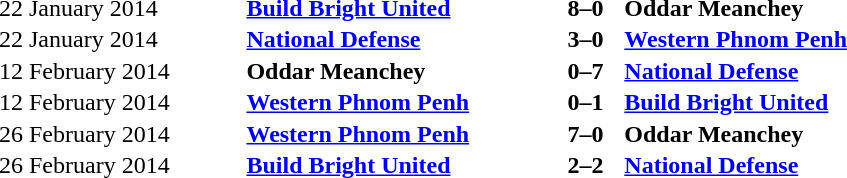<table width=50% cellspacing=1>
<tr>
<th></th>
<th></th>
<th></th>
</tr>
<tr>
<td>22 January 2014</td>
<td align=left><strong><a href='#'>Build Bright United</a></strong></td>
<td align=left><strong>8–0</strong></td>
<td><strong>Oddar Meanchey</strong></td>
</tr>
<tr>
<td>22 January 2014</td>
<td align=left><strong><a href='#'>National Defense</a></strong></td>
<td align=left><strong>3–0</strong></td>
<td><strong><a href='#'>Western Phnom Penh</a></strong></td>
</tr>
<tr>
<td>12 February 2014</td>
<td align=left><strong>Oddar Meanchey</strong></td>
<td align=left><strong>0–7</strong></td>
<td><strong><a href='#'>National Defense</a></strong></td>
</tr>
<tr>
<td>12 February 2014</td>
<td align=left><strong><a href='#'>Western Phnom Penh</a></strong></td>
<td align=left><strong>0–1</strong></td>
<td><strong><a href='#'>Build Bright United</a></strong></td>
</tr>
<tr>
<td>26 February 2014</td>
<td align=left><strong><a href='#'>Western Phnom Penh</a></strong></td>
<td align=left><strong>7–0</strong></td>
<td><strong>Oddar Meanchey</strong></td>
</tr>
<tr>
<td>26 February 2014</td>
<td align=left><strong><a href='#'>Build Bright United</a></strong></td>
<td align=left><strong>2–2</strong></td>
<td><strong><a href='#'>National Defense</a></strong></td>
</tr>
</table>
